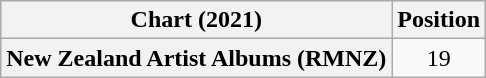<table class="wikitable sortable plainrowheaders">
<tr>
<th>Chart (2021)</th>
<th>Position</th>
</tr>
<tr>
<th scope="row">New Zealand Artist Albums (RMNZ)</th>
<td style="text-align:center;">19</td>
</tr>
</table>
